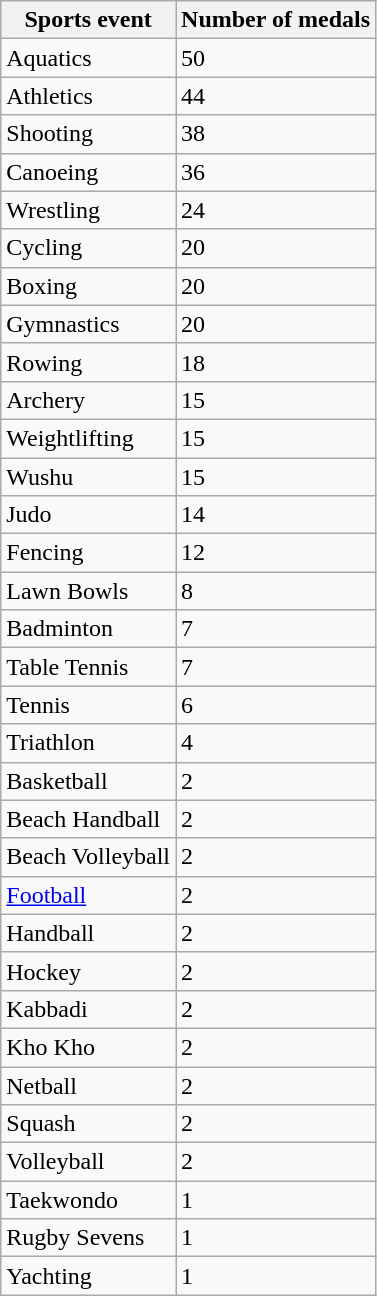<table class="wikitable">
<tr>
<th>Sports event</th>
<th>Number of medals</th>
</tr>
<tr>
<td>Aquatics</td>
<td>50</td>
</tr>
<tr>
<td>Athletics</td>
<td>44</td>
</tr>
<tr>
<td>Shooting</td>
<td>38</td>
</tr>
<tr>
<td>Canoeing</td>
<td>36</td>
</tr>
<tr>
<td>Wrestling</td>
<td>24</td>
</tr>
<tr>
<td>Cycling</td>
<td>20</td>
</tr>
<tr>
<td>Boxing</td>
<td>20</td>
</tr>
<tr>
<td>Gymnastics</td>
<td>20</td>
</tr>
<tr>
<td>Rowing</td>
<td>18</td>
</tr>
<tr>
<td>Archery</td>
<td>15</td>
</tr>
<tr>
<td>Weightlifting</td>
<td>15</td>
</tr>
<tr>
<td>Wushu</td>
<td>15</td>
</tr>
<tr>
<td>Judo</td>
<td>14</td>
</tr>
<tr>
<td>Fencing</td>
<td>12</td>
</tr>
<tr>
<td>Lawn Bowls</td>
<td>8</td>
</tr>
<tr>
<td>Badminton</td>
<td>7</td>
</tr>
<tr>
<td>Table Tennis</td>
<td>7</td>
</tr>
<tr>
<td>Tennis</td>
<td>6</td>
</tr>
<tr>
<td>Triathlon</td>
<td>4</td>
</tr>
<tr>
<td>Basketball</td>
<td>2</td>
</tr>
<tr>
<td>Beach Handball</td>
<td>2</td>
</tr>
<tr>
<td>Beach Volleyball</td>
<td>2</td>
</tr>
<tr>
<td><a href='#'>Football</a></td>
<td>2</td>
</tr>
<tr>
<td>Handball</td>
<td>2</td>
</tr>
<tr>
<td>Hockey</td>
<td>2</td>
</tr>
<tr>
<td>Kabbadi</td>
<td>2</td>
</tr>
<tr>
<td>Kho Kho</td>
<td>2</td>
</tr>
<tr>
<td>Netball</td>
<td>2</td>
</tr>
<tr>
<td>Squash</td>
<td>2</td>
</tr>
<tr>
<td>Volleyball</td>
<td>2</td>
</tr>
<tr>
<td>Taekwondo</td>
<td>1</td>
</tr>
<tr>
<td>Rugby Sevens</td>
<td>1</td>
</tr>
<tr>
<td>Yachting</td>
<td>1</td>
</tr>
</table>
